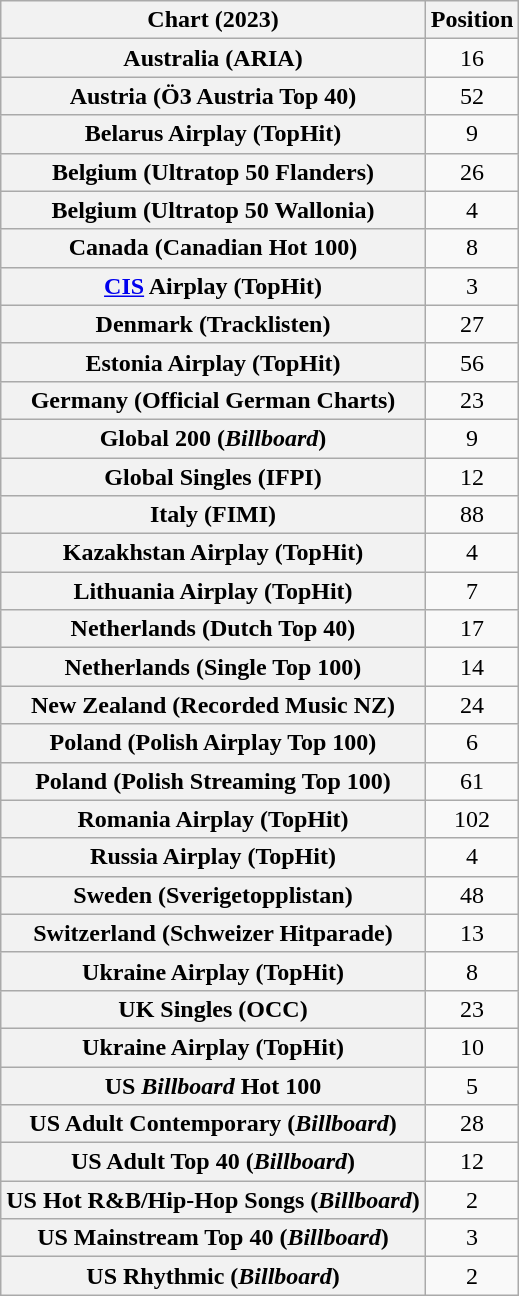<table class="wikitable sortable plainrowheaders" style="text-align:center">
<tr>
<th scope="col">Chart (2023)</th>
<th scope="col">Position</th>
</tr>
<tr>
<th scope="row">Australia (ARIA)</th>
<td>16</td>
</tr>
<tr>
<th scope="row">Austria (Ö3 Austria Top 40)</th>
<td>52</td>
</tr>
<tr>
<th scope="row">Belarus Airplay (TopHit)</th>
<td>9</td>
</tr>
<tr>
<th scope="row">Belgium (Ultratop 50 Flanders)</th>
<td>26</td>
</tr>
<tr>
<th scope="row">Belgium (Ultratop 50 Wallonia)</th>
<td>4</td>
</tr>
<tr>
<th scope="row">Canada (Canadian Hot 100)</th>
<td>8</td>
</tr>
<tr>
<th scope="row"><a href='#'>CIS</a> Airplay (TopHit)</th>
<td>3</td>
</tr>
<tr>
<th scope="row">Denmark (Tracklisten)</th>
<td>27</td>
</tr>
<tr>
<th scope="row">Estonia Airplay (TopHit)</th>
<td>56</td>
</tr>
<tr>
<th scope="row">Germany (Official German Charts)</th>
<td>23</td>
</tr>
<tr>
<th scope="row">Global 200 (<em>Billboard</em>)</th>
<td>9</td>
</tr>
<tr>
<th scope="row">Global Singles (IFPI)</th>
<td>12</td>
</tr>
<tr>
<th scope="row">Italy (FIMI)</th>
<td>88</td>
</tr>
<tr>
<th scope="row">Kazakhstan Airplay (TopHit)</th>
<td>4</td>
</tr>
<tr>
<th scope="row">Lithuania Airplay (TopHit)</th>
<td>7</td>
</tr>
<tr>
<th scope="row">Netherlands (Dutch Top 40)</th>
<td>17</td>
</tr>
<tr>
<th scope="row">Netherlands (Single Top 100)</th>
<td>14</td>
</tr>
<tr>
<th scope="row">New Zealand (Recorded Music NZ)</th>
<td>24</td>
</tr>
<tr>
<th scope="row">Poland (Polish Airplay Top 100)</th>
<td>6</td>
</tr>
<tr>
<th scope="row">Poland (Polish Streaming Top 100)</th>
<td>61</td>
</tr>
<tr>
<th scope="row">Romania Airplay (TopHit)</th>
<td>102</td>
</tr>
<tr>
<th scope="row">Russia Airplay (TopHit)</th>
<td>4</td>
</tr>
<tr>
<th scope="row">Sweden (Sverigetopplistan)</th>
<td>48</td>
</tr>
<tr>
<th scope="row">Switzerland (Schweizer Hitparade)</th>
<td>13</td>
</tr>
<tr>
<th scope="row">Ukraine Airplay (TopHit)</th>
<td>8</td>
</tr>
<tr>
<th scope="row">UK Singles (OCC)</th>
<td>23</td>
</tr>
<tr>
<th scope="row">Ukraine Airplay (TopHit)</th>
<td>10</td>
</tr>
<tr>
<th scope="row">US <em>Billboard</em> Hot 100</th>
<td>5</td>
</tr>
<tr>
<th scope="row">US Adult Contemporary (<em>Billboard</em>)</th>
<td>28</td>
</tr>
<tr>
<th scope="row">US Adult Top 40 (<em>Billboard</em>)</th>
<td>12</td>
</tr>
<tr>
<th scope="row">US Hot R&B/Hip-Hop Songs (<em>Billboard</em>)</th>
<td>2</td>
</tr>
<tr>
<th scope="row">US Mainstream Top 40 (<em>Billboard</em>)</th>
<td>3</td>
</tr>
<tr>
<th scope="row">US Rhythmic (<em>Billboard</em>)</th>
<td>2</td>
</tr>
</table>
